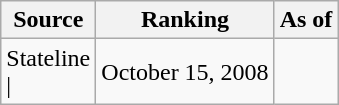<table class="wikitable" style="text-align:center">
<tr>
<th>Source</th>
<th>Ranking</th>
<th>As of</th>
</tr>
<tr>
<td align=left>Stateline<br>| </td>
<td>October 15, 2008</td>
</tr>
</table>
